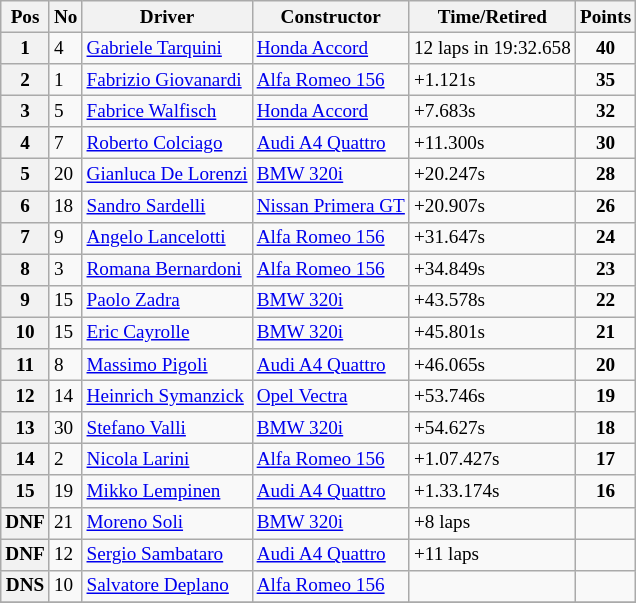<table class="wikitable" style="font-size: 80%;">
<tr>
<th>Pos</th>
<th>No</th>
<th>Driver</th>
<th>Constructor</th>
<th>Time/Retired</th>
<th>Points</th>
</tr>
<tr>
<th>1</th>
<td>4</td>
<td> <a href='#'>Gabriele Tarquini</a></td>
<td><a href='#'>Honda Accord</a></td>
<td>12 laps in 19:32.658</td>
<td style="text-align:center"><strong>40</strong></td>
</tr>
<tr>
<th>2</th>
<td>1</td>
<td> <a href='#'>Fabrizio Giovanardi</a></td>
<td><a href='#'>Alfa Romeo 156</a></td>
<td>+1.121s</td>
<td style="text-align:center"><strong>35</strong></td>
</tr>
<tr>
<th>3</th>
<td>5</td>
<td> <a href='#'>Fabrice Walfisch</a></td>
<td><a href='#'>Honda Accord</a></td>
<td>+7.683s</td>
<td style="text-align:center"><strong>32</strong></td>
</tr>
<tr>
<th>4</th>
<td>7</td>
<td> <a href='#'>Roberto Colciago</a></td>
<td><a href='#'>Audi A4 Quattro</a></td>
<td>+11.300s</td>
<td style="text-align:center"><strong>30</strong></td>
</tr>
<tr>
<th>5</th>
<td>20</td>
<td> <a href='#'>Gianluca De Lorenzi</a></td>
<td><a href='#'>BMW 320i</a></td>
<td>+20.247s</td>
<td style="text-align:center"><strong>28</strong></td>
</tr>
<tr>
<th>6</th>
<td>18</td>
<td> <a href='#'>Sandro Sardelli</a></td>
<td><a href='#'>Nissan Primera GT</a></td>
<td>+20.907s</td>
<td style="text-align:center"><strong>26</strong></td>
</tr>
<tr>
<th>7</th>
<td>9</td>
<td> <a href='#'>Angelo Lancelotti</a></td>
<td><a href='#'>Alfa Romeo 156</a></td>
<td>+31.647s</td>
<td style="text-align:center"><strong>24</strong></td>
</tr>
<tr>
<th>8</th>
<td>3</td>
<td> <a href='#'>Romana Bernardoni</a></td>
<td><a href='#'>Alfa Romeo 156</a></td>
<td>+34.849s</td>
<td style="text-align:center"><strong>23</strong></td>
</tr>
<tr>
<th>9</th>
<td>15</td>
<td> <a href='#'>Paolo Zadra</a></td>
<td><a href='#'>BMW 320i</a></td>
<td>+43.578s</td>
<td style="text-align:center"><strong>22</strong></td>
</tr>
<tr>
<th>10</th>
<td>15</td>
<td> <a href='#'>Eric Cayrolle</a></td>
<td><a href='#'>BMW 320i</a></td>
<td>+45.801s</td>
<td style="text-align:center"><strong>21</strong></td>
</tr>
<tr>
<th>11</th>
<td>8</td>
<td> <a href='#'>Massimo Pigoli</a></td>
<td><a href='#'>Audi A4 Quattro</a></td>
<td>+46.065s</td>
<td style="text-align:center"><strong>20</strong></td>
</tr>
<tr>
<th>12</th>
<td>14</td>
<td> <a href='#'>Heinrich Symanzick</a></td>
<td><a href='#'>Opel Vectra</a></td>
<td>+53.746s</td>
<td style="text-align:center"><strong>19</strong></td>
</tr>
<tr>
<th>13</th>
<td>30</td>
<td> <a href='#'>Stefano Valli</a></td>
<td><a href='#'>BMW 320i</a></td>
<td>+54.627s</td>
<td style="text-align:center"><strong>18</strong></td>
</tr>
<tr>
<th>14</th>
<td>2</td>
<td> <a href='#'>Nicola Larini</a></td>
<td><a href='#'>Alfa Romeo 156</a></td>
<td>+1.07.427s</td>
<td style="text-align:center"><strong>17</strong></td>
</tr>
<tr>
<th>15</th>
<td>19</td>
<td> <a href='#'>Mikko Lempinen</a></td>
<td><a href='#'>Audi A4 Quattro</a></td>
<td>+1.33.174s</td>
<td style="text-align:center"><strong>16</strong></td>
</tr>
<tr>
<th>DNF</th>
<td>21</td>
<td> <a href='#'>Moreno Soli</a></td>
<td><a href='#'>BMW 320i</a></td>
<td>+8 laps</td>
<td></td>
</tr>
<tr>
<th>DNF</th>
<td>12</td>
<td> <a href='#'>Sergio Sambataro</a></td>
<td><a href='#'>Audi A4 Quattro</a></td>
<td>+11 laps</td>
<td></td>
</tr>
<tr>
<th>DNS</th>
<td>10</td>
<td> <a href='#'>Salvatore Deplano</a></td>
<td><a href='#'>Alfa Romeo 156</a></td>
<td></td>
<td></td>
</tr>
<tr>
</tr>
</table>
